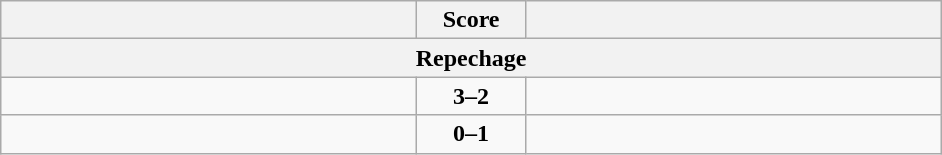<table class="wikitable" style="text-align: left;">
<tr>
<th align="right" width="270"></th>
<th width="65">Score</th>
<th align="left" width="270"></th>
</tr>
<tr>
<th colspan="3">Repechage</th>
</tr>
<tr>
<td><strong></strong></td>
<td align=center><strong>3–2</strong></td>
<td></td>
</tr>
<tr>
<td></td>
<td align=center><strong>0–1</strong></td>
<td><strong></strong></td>
</tr>
</table>
